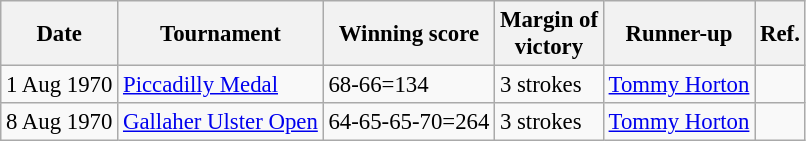<table class="wikitable" style="font-size:95%;">
<tr>
<th>Date</th>
<th>Tournament</th>
<th>Winning score</th>
<th>Margin of<br>victory</th>
<th>Runner-up</th>
<th>Ref.</th>
</tr>
<tr>
<td>1 Aug 1970</td>
<td><a href='#'>Piccadilly Medal</a></td>
<td>68-66=134</td>
<td>3 strokes</td>
<td> <a href='#'>Tommy Horton</a></td>
<td></td>
</tr>
<tr>
<td>8 Aug 1970</td>
<td><a href='#'>Gallaher Ulster Open</a></td>
<td>64-65-65-70=264</td>
<td>3 strokes</td>
<td> <a href='#'>Tommy Horton</a></td>
<td></td>
</tr>
</table>
